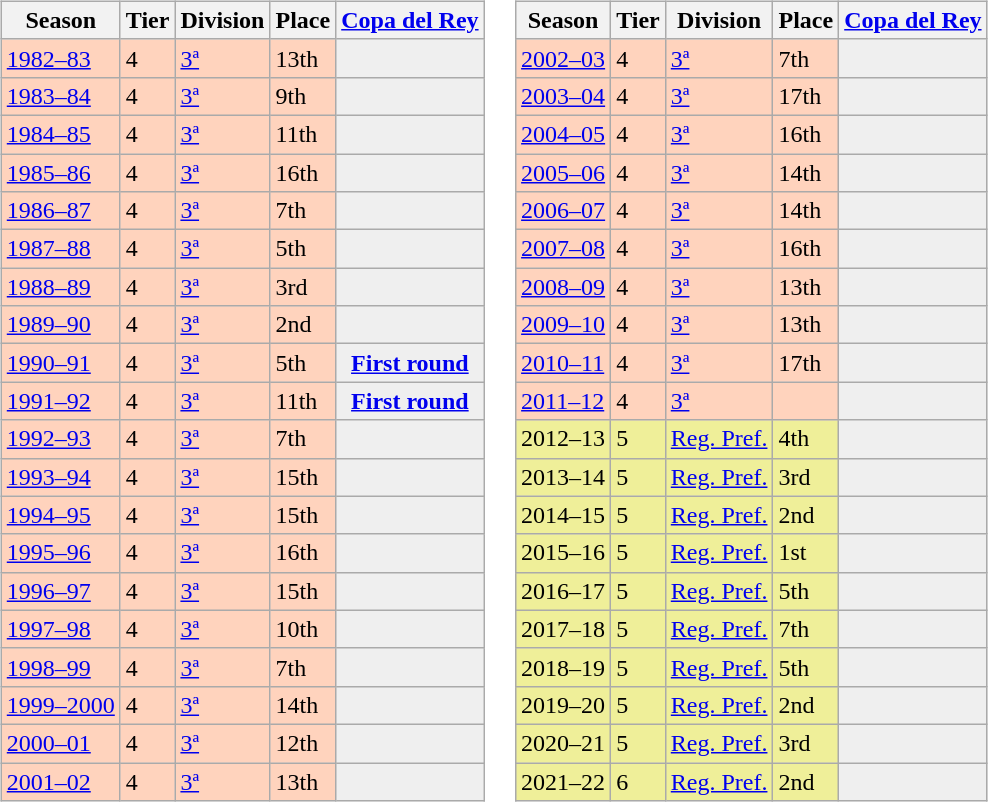<table>
<tr>
<td valign="top" width=49%><br><table class="wikitable">
<tr style="background:#f0f6fa;">
<th>Season</th>
<th>Tier</th>
<th>Division</th>
<th>Place</th>
<th><a href='#'>Copa del Rey</a></th>
</tr>
<tr>
<td style="background:#FFD3BD;"><a href='#'>1982–83</a></td>
<td style="background:#FFD3BD;">4</td>
<td style="background:#FFD3BD;"><a href='#'>3ª</a></td>
<td style="background:#FFD3BD;">13th</td>
<td style="background:#efefef;"></td>
</tr>
<tr>
<td style="background:#FFD3BD;"><a href='#'>1983–84</a></td>
<td style="background:#FFD3BD;">4</td>
<td style="background:#FFD3BD;"><a href='#'>3ª</a></td>
<td style="background:#FFD3BD;">9th</td>
<th style="background:#efefef;"></th>
</tr>
<tr>
<td style="background:#FFD3BD;"><a href='#'>1984–85</a></td>
<td style="background:#FFD3BD;">4</td>
<td style="background:#FFD3BD;"><a href='#'>3ª</a></td>
<td style="background:#FFD3BD;">11th</td>
<th style="background:#efefef;"></th>
</tr>
<tr>
<td style="background:#FFD3BD;"><a href='#'>1985–86</a></td>
<td style="background:#FFD3BD;">4</td>
<td style="background:#FFD3BD;"><a href='#'>3ª</a></td>
<td style="background:#FFD3BD;">16th</td>
<th style="background:#efefef;"></th>
</tr>
<tr>
<td style="background:#FFD3BD;"><a href='#'>1986–87</a></td>
<td style="background:#FFD3BD;">4</td>
<td style="background:#FFD3BD;"><a href='#'>3ª</a></td>
<td style="background:#FFD3BD;">7th</td>
<th style="background:#efefef;"></th>
</tr>
<tr>
<td style="background:#FFD3BD;"><a href='#'>1987–88</a></td>
<td style="background:#FFD3BD;">4</td>
<td style="background:#FFD3BD;"><a href='#'>3ª</a></td>
<td style="background:#FFD3BD;">5th</td>
<td style="background:#efefef;"></td>
</tr>
<tr>
<td style="background:#FFD3BD;"><a href='#'>1988–89</a></td>
<td style="background:#FFD3BD;">4</td>
<td style="background:#FFD3BD;"><a href='#'>3ª</a></td>
<td style="background:#FFD3BD;">3rd</td>
<th style="background:#efefef;"></th>
</tr>
<tr>
<td style="background:#FFD3BD;"><a href='#'>1989–90</a></td>
<td style="background:#FFD3BD;">4</td>
<td style="background:#FFD3BD;"><a href='#'>3ª</a></td>
<td style="background:#FFD3BD;">2nd</td>
<td style="background:#efefef;"></td>
</tr>
<tr>
<td style="background:#FFD3BD;"><a href='#'>1990–91</a></td>
<td style="background:#FFD3BD;">4</td>
<td style="background:#FFD3BD;"><a href='#'>3ª</a></td>
<td style="background:#FFD3BD;">5th</td>
<th style="background:#efefef;"><a href='#'>First round</a></th>
</tr>
<tr>
<td style="background:#FFD3BD;"><a href='#'>1991–92</a></td>
<td style="background:#FFD3BD;">4</td>
<td style="background:#FFD3BD;"><a href='#'>3ª</a></td>
<td style="background:#FFD3BD;">11th</td>
<th style="background:#efefef;"><a href='#'>First round</a></th>
</tr>
<tr>
<td style="background:#FFD3BD;"><a href='#'>1992–93</a></td>
<td style="background:#FFD3BD;">4</td>
<td style="background:#FFD3BD;"><a href='#'>3ª</a></td>
<td style="background:#FFD3BD;">7th</td>
<th style="background:#efefef;"></th>
</tr>
<tr>
<td style="background:#FFD3BD;"><a href='#'>1993–94</a></td>
<td style="background:#FFD3BD;">4</td>
<td style="background:#FFD3BD;"><a href='#'>3ª</a></td>
<td style="background:#FFD3BD;">15th</td>
<th style="background:#efefef;"></th>
</tr>
<tr>
<td style="background:#FFD3BD;"><a href='#'>1994–95</a></td>
<td style="background:#FFD3BD;">4</td>
<td style="background:#FFD3BD;"><a href='#'>3ª</a></td>
<td style="background:#FFD3BD;">15th</td>
<th style="background:#efefef;"></th>
</tr>
<tr>
<td style="background:#FFD3BD;"><a href='#'>1995–96</a></td>
<td style="background:#FFD3BD;">4</td>
<td style="background:#FFD3BD;"><a href='#'>3ª</a></td>
<td style="background:#FFD3BD;">16th</td>
<td style="background:#efefef;"></td>
</tr>
<tr>
<td style="background:#FFD3BD;"><a href='#'>1996–97</a></td>
<td style="background:#FFD3BD;">4</td>
<td style="background:#FFD3BD;"><a href='#'>3ª</a></td>
<td style="background:#FFD3BD;">15th</td>
<th style="background:#efefef;"></th>
</tr>
<tr>
<td style="background:#FFD3BD;"><a href='#'>1997–98</a></td>
<td style="background:#FFD3BD;">4</td>
<td style="background:#FFD3BD;"><a href='#'>3ª</a></td>
<td style="background:#FFD3BD;">10th</td>
<th style="background:#efefef;"></th>
</tr>
<tr>
<td style="background:#FFD3BD;"><a href='#'>1998–99</a></td>
<td style="background:#FFD3BD;">4</td>
<td style="background:#FFD3BD;"><a href='#'>3ª</a></td>
<td style="background:#FFD3BD;">7th</td>
<th style="background:#efefef;"></th>
</tr>
<tr>
<td style="background:#FFD3BD;"><a href='#'>1999–2000</a></td>
<td style="background:#FFD3BD;">4</td>
<td style="background:#FFD3BD;"><a href='#'>3ª</a></td>
<td style="background:#FFD3BD;">14th</td>
<td style="background:#efefef;"></td>
</tr>
<tr>
<td style="background:#FFD3BD;"><a href='#'>2000–01</a></td>
<td style="background:#FFD3BD;">4</td>
<td style="background:#FFD3BD;"><a href='#'>3ª</a></td>
<td style="background:#FFD3BD;">12th</td>
<td style="background:#efefef;"></td>
</tr>
<tr>
<td style="background:#FFD3BD;"><a href='#'>2001–02</a></td>
<td style="background:#FFD3BD;">4</td>
<td style="background:#FFD3BD;"><a href='#'>3ª</a></td>
<td style="background:#FFD3BD;">13th</td>
<td style="background:#efefef;"></td>
</tr>
</table>
</td>
<td valign="top" width=51%><br><table class="wikitable">
<tr style="background:#f0f6fa;">
<th>Season</th>
<th>Tier</th>
<th>Division</th>
<th>Place</th>
<th><a href='#'>Copa del Rey</a></th>
</tr>
<tr>
<td style="background:#FFD3BD;"><a href='#'>2002–03</a></td>
<td style="background:#FFD3BD;">4</td>
<td style="background:#FFD3BD;"><a href='#'>3ª</a></td>
<td style="background:#FFD3BD;">7th</td>
<th style="background:#efefef;"></th>
</tr>
<tr>
<td style="background:#FFD3BD;"><a href='#'>2003–04</a></td>
<td style="background:#FFD3BD;">4</td>
<td style="background:#FFD3BD;"><a href='#'>3ª</a></td>
<td style="background:#FFD3BD;">17th</td>
<th style="background:#efefef;"></th>
</tr>
<tr>
<td style="background:#FFD3BD;"><a href='#'>2004–05</a></td>
<td style="background:#FFD3BD;">4</td>
<td style="background:#FFD3BD;"><a href='#'>3ª</a></td>
<td style="background:#FFD3BD;">16th</td>
<th style="background:#efefef;"></th>
</tr>
<tr>
<td style="background:#FFD3BD;"><a href='#'>2005–06</a></td>
<td style="background:#FFD3BD;">4</td>
<td style="background:#FFD3BD;"><a href='#'>3ª</a></td>
<td style="background:#FFD3BD;">14th</td>
<td style="background:#efefef;"></td>
</tr>
<tr>
<td style="background:#FFD3BD;"><a href='#'>2006–07</a></td>
<td style="background:#FFD3BD;">4</td>
<td style="background:#FFD3BD;"><a href='#'>3ª</a></td>
<td style="background:#FFD3BD;">14th</td>
<td style="background:#efefef;"></td>
</tr>
<tr>
<td style="background:#FFD3BD;"><a href='#'>2007–08</a></td>
<td style="background:#FFD3BD;">4</td>
<td style="background:#FFD3BD;"><a href='#'>3ª</a></td>
<td style="background:#FFD3BD;">16th</td>
<td style="background:#efefef;"></td>
</tr>
<tr>
<td style="background:#FFD3BD;"><a href='#'>2008–09</a></td>
<td style="background:#FFD3BD;">4</td>
<td style="background:#FFD3BD;"><a href='#'>3ª</a></td>
<td style="background:#FFD3BD;">13th</td>
<td style="background:#efefef;"></td>
</tr>
<tr>
<td style="background:#FFD3BD;"><a href='#'>2009–10</a></td>
<td style="background:#FFD3BD;">4</td>
<td style="background:#FFD3BD;"><a href='#'>3ª</a></td>
<td style="background:#FFD3BD;">13th</td>
<td style="background:#efefef;"></td>
</tr>
<tr>
<td style="background:#FFD3BD;"><a href='#'>2010–11</a></td>
<td style="background:#FFD3BD;">4</td>
<td style="background:#FFD3BD;"><a href='#'>3ª</a></td>
<td style="background:#FFD3BD;">17th</td>
<td style="background:#efefef;"></td>
</tr>
<tr>
<td style="background:#FFD3BD;"><a href='#'>2011–12</a></td>
<td style="background:#FFD3BD;">4</td>
<td style="background:#FFD3BD;"><a href='#'>3ª</a></td>
<td style="background:#FFD3BD;"></td>
<td style="background:#efefef;"></td>
</tr>
<tr>
<td style="background:#EFEF99;">2012–13</td>
<td style="background:#EFEF99;">5</td>
<td style="background:#EFEF99;"><a href='#'>Reg. Pref.</a></td>
<td style="background:#EFEF99;">4th</td>
<th style="background:#efefef;"></th>
</tr>
<tr>
<td style="background:#EFEF99;">2013–14</td>
<td style="background:#EFEF99;">5</td>
<td style="background:#EFEF99;"><a href='#'>Reg. Pref.</a></td>
<td style="background:#EFEF99;">3rd</td>
<th style="background:#efefef;"></th>
</tr>
<tr>
<td style="background:#EFEF99;">2014–15</td>
<td style="background:#EFEF99;">5</td>
<td style="background:#EFEF99;"><a href='#'>Reg. Pref.</a></td>
<td style="background:#EFEF99;">2nd</td>
<th style="background:#efefef;"></th>
</tr>
<tr>
<td style="background:#EFEF99;">2015–16</td>
<td style="background:#EFEF99;">5</td>
<td style="background:#EFEF99;"><a href='#'>Reg. Pref.</a></td>
<td style="background:#EFEF99;">1st</td>
<th style="background:#efefef;"></th>
</tr>
<tr>
<td style="background:#EFEF99;">2016–17</td>
<td style="background:#EFEF99;">5</td>
<td style="background:#EFEF99;"><a href='#'>Reg. Pref.</a></td>
<td style="background:#EFEF99;">5th</td>
<th style="background:#efefef;"></th>
</tr>
<tr>
<td style="background:#EFEF99;">2017–18</td>
<td style="background:#EFEF99;">5</td>
<td style="background:#EFEF99;"><a href='#'>Reg. Pref.</a></td>
<td style="background:#EFEF99;">7th</td>
<th style="background:#efefef;"></th>
</tr>
<tr>
<td style="background:#EFEF99;">2018–19</td>
<td style="background:#EFEF99;">5</td>
<td style="background:#EFEF99;"><a href='#'>Reg. Pref.</a></td>
<td style="background:#EFEF99;">5th</td>
<th style="background:#efefef;"></th>
</tr>
<tr>
<td style="background:#EFEF99;">2019–20</td>
<td style="background:#EFEF99;">5</td>
<td style="background:#EFEF99;"><a href='#'>Reg. Pref.</a></td>
<td style="background:#EFEF99;">2nd</td>
<th style="background:#efefef;"></th>
</tr>
<tr>
<td style="background:#EFEF99;">2020–21</td>
<td style="background:#EFEF99;">5</td>
<td style="background:#EFEF99;"><a href='#'>Reg. Pref.</a></td>
<td style="background:#EFEF99;">3rd</td>
<th style="background:#efefef;"></th>
</tr>
<tr>
<td style="background:#EFEF99;">2021–22</td>
<td style="background:#EFEF99;">6</td>
<td style="background:#EFEF99;"><a href='#'>Reg. Pref.</a></td>
<td style="background:#EFEF99;">2nd</td>
<th style="background:#efefef;"></th>
</tr>
</table>
</td>
</tr>
</table>
